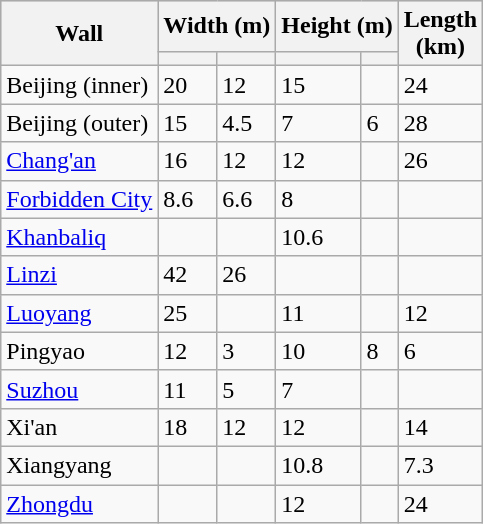<table class="sortable wikitable">
<tr style="background:#CCCC;">
<th rowspan=2>Wall</th>
<th colspan=2>Width (m)</th>
<th colspan=2>Height (m)</th>
<th rowspan=2>Length <br>(km)</th>
</tr>
<tr>
<th></th>
<th></th>
<th></th>
<th></th>
</tr>
<tr>
<td>Beijing (inner)</td>
<td>20</td>
<td>12</td>
<td>15</td>
<td></td>
<td>24</td>
</tr>
<tr>
<td>Beijing (outer)</td>
<td>15</td>
<td>4.5</td>
<td>7</td>
<td>6</td>
<td>28</td>
</tr>
<tr>
<td><a href='#'>Chang'an</a></td>
<td>16</td>
<td>12</td>
<td>12</td>
<td></td>
<td>26</td>
</tr>
<tr>
<td><a href='#'>Forbidden City</a></td>
<td>8.6</td>
<td>6.6</td>
<td>8</td>
<td></td>
<td></td>
</tr>
<tr>
<td><a href='#'>Khanbaliq</a></td>
<td></td>
<td></td>
<td>10.6</td>
<td></td>
<td></td>
</tr>
<tr>
<td><a href='#'>Linzi</a></td>
<td>42</td>
<td>26</td>
<td></td>
<td></td>
<td></td>
</tr>
<tr>
<td><a href='#'>Luoyang</a></td>
<td>25</td>
<td></td>
<td>11</td>
<td></td>
<td>12</td>
</tr>
<tr>
<td>Pingyao</td>
<td>12</td>
<td>3</td>
<td>10</td>
<td>8</td>
<td>6</td>
</tr>
<tr>
<td><a href='#'>Suzhou</a></td>
<td>11</td>
<td>5</td>
<td>7</td>
<td></td>
<td></td>
</tr>
<tr>
<td>Xi'an</td>
<td>18</td>
<td>12</td>
<td>12</td>
<td></td>
<td>14</td>
</tr>
<tr>
<td>Xiangyang</td>
<td></td>
<td></td>
<td>10.8</td>
<td></td>
<td>7.3</td>
</tr>
<tr>
<td><a href='#'>Zhongdu</a></td>
<td></td>
<td></td>
<td>12</td>
<td></td>
<td>24</td>
</tr>
</table>
